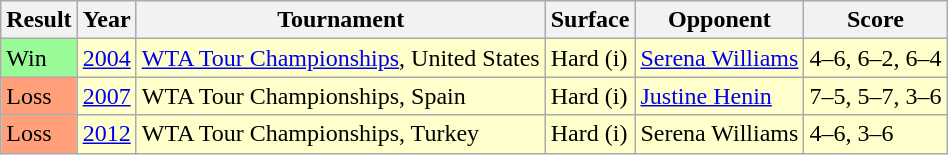<table class="sortable wikitable">
<tr>
<th>Result</th>
<th>Year</th>
<th>Tournament</th>
<th>Surface</th>
<th>Opponent</th>
<th>Score</th>
</tr>
<tr bgcolor=FFFFCC>
<td bgcolor=98FB98>Win</td>
<td><a href='#'>2004</a></td>
<td><a href='#'>WTA Tour Championships</a>, United States</td>
<td>Hard (i)</td>
<td> <a href='#'>Serena Williams</a></td>
<td>4–6, 6–2, 6–4</td>
</tr>
<tr bgcolor=FFFFCC>
<td bgcolor=FFA07A>Loss</td>
<td><a href='#'>2007</a></td>
<td>WTA Tour Championships, Spain</td>
<td>Hard (i)</td>
<td> <a href='#'>Justine Henin</a></td>
<td>7–5, 5–7, 3–6</td>
</tr>
<tr bgcolor=FFFFCC>
<td bgcolor=FFA07A>Loss</td>
<td><a href='#'>2012</a></td>
<td>WTA Tour Championships, Turkey</td>
<td>Hard (i)</td>
<td> Serena Williams</td>
<td>4–6, 3–6</td>
</tr>
</table>
